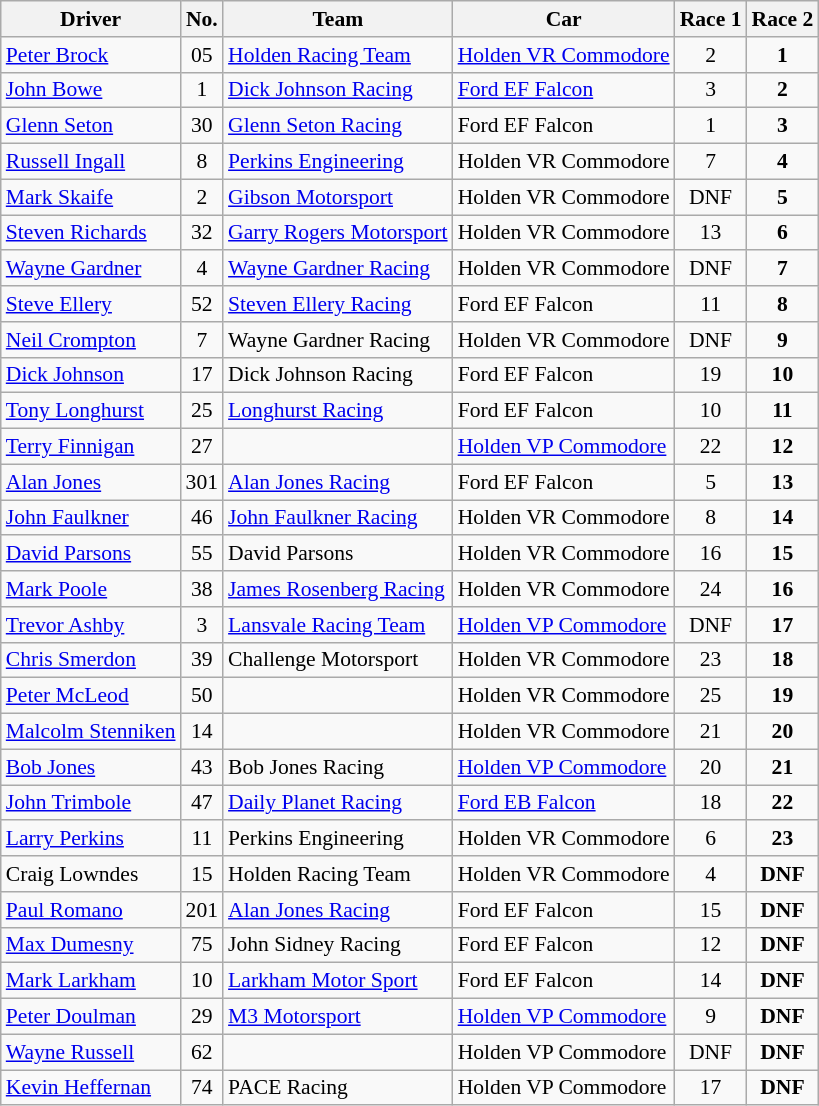<table class="wikitable" style="font-size: 90%">
<tr>
<th>Driver</th>
<th>No.</th>
<th>Team</th>
<th>Car</th>
<th>Race 1</th>
<th>Race 2</th>
</tr>
<tr>
<td> <a href='#'>Peter Brock</a></td>
<td align="center">05</td>
<td><a href='#'>Holden Racing Team</a></td>
<td><a href='#'>Holden VR Commodore</a></td>
<td align="center">2</td>
<td align="center"><strong>1</strong></td>
</tr>
<tr>
<td> <a href='#'>John Bowe</a></td>
<td align="center">1</td>
<td><a href='#'>Dick Johnson Racing</a></td>
<td><a href='#'>Ford EF Falcon</a></td>
<td align="center">3</td>
<td align="center"><strong>2</strong></td>
</tr>
<tr>
<td> <a href='#'>Glenn Seton</a></td>
<td align="center">30</td>
<td><a href='#'>Glenn Seton Racing</a></td>
<td>Ford EF Falcon</td>
<td align="center">1</td>
<td align="center"><strong>3</strong></td>
</tr>
<tr>
<td> <a href='#'>Russell Ingall</a></td>
<td align="center">8</td>
<td><a href='#'>Perkins Engineering</a></td>
<td>Holden VR Commodore</td>
<td align="center">7</td>
<td align="center"><strong>4</strong></td>
</tr>
<tr>
<td> <a href='#'>Mark Skaife</a></td>
<td align="center">2</td>
<td><a href='#'>Gibson Motorsport</a></td>
<td>Holden VR Commodore</td>
<td align="center">DNF</td>
<td align="center"><strong>5</strong></td>
</tr>
<tr>
<td> <a href='#'>Steven Richards</a></td>
<td align="center">32</td>
<td><a href='#'>Garry Rogers Motorsport</a></td>
<td>Holden VR Commodore</td>
<td align="center">13</td>
<td align="center"><strong>6</strong></td>
</tr>
<tr>
<td> <a href='#'>Wayne Gardner</a></td>
<td align="center">4</td>
<td><a href='#'>Wayne Gardner Racing</a></td>
<td>Holden VR Commodore</td>
<td align="center">DNF</td>
<td align="center"><strong>7</strong></td>
</tr>
<tr>
<td> <a href='#'>Steve Ellery</a></td>
<td align="center">52</td>
<td><a href='#'>Steven Ellery Racing</a></td>
<td>Ford EF Falcon</td>
<td align="center">11</td>
<td align="center"><strong>8</strong></td>
</tr>
<tr>
<td> <a href='#'>Neil Crompton</a></td>
<td align="center">7</td>
<td>Wayne Gardner Racing</td>
<td>Holden VR Commodore</td>
<td align="center">DNF</td>
<td align="center"><strong>9</strong></td>
</tr>
<tr>
<td> <a href='#'>Dick Johnson</a></td>
<td align="center">17</td>
<td>Dick Johnson Racing</td>
<td>Ford EF Falcon</td>
<td align="center">19</td>
<td align="center"><strong>10</strong></td>
</tr>
<tr>
<td> <a href='#'>Tony Longhurst</a></td>
<td align="center">25</td>
<td><a href='#'>Longhurst Racing</a></td>
<td>Ford EF Falcon</td>
<td align="center">10</td>
<td align="center"><strong>11</strong></td>
</tr>
<tr>
<td> <a href='#'>Terry Finnigan</a></td>
<td align="center">27</td>
<td></td>
<td><a href='#'>Holden VP Commodore</a></td>
<td align="center">22</td>
<td align="center"><strong>12</strong></td>
</tr>
<tr>
<td> <a href='#'>Alan Jones</a></td>
<td align="center">301</td>
<td><a href='#'>Alan Jones Racing</a></td>
<td>Ford EF Falcon</td>
<td align="center">5</td>
<td align="center"><strong>13</strong></td>
</tr>
<tr>
<td> <a href='#'>John Faulkner</a></td>
<td align="center">46</td>
<td><a href='#'>John Faulkner Racing</a></td>
<td>Holden VR Commodore</td>
<td align="center">8</td>
<td align="center"><strong>14</strong></td>
</tr>
<tr>
<td> <a href='#'>David Parsons</a></td>
<td align="center">55</td>
<td>David Parsons</td>
<td>Holden VR Commodore</td>
<td align="center">16</td>
<td align="center"><strong>15</strong></td>
</tr>
<tr>
<td> <a href='#'>Mark Poole</a></td>
<td align="center">38</td>
<td><a href='#'>James Rosenberg Racing</a></td>
<td>Holden VR Commodore</td>
<td align="center">24</td>
<td align="center"><strong>16</strong></td>
</tr>
<tr>
<td> <a href='#'>Trevor Ashby</a></td>
<td align="center">3</td>
<td><a href='#'>Lansvale Racing Team</a></td>
<td><a href='#'>Holden VP Commodore</a></td>
<td align="center">DNF</td>
<td align="center"><strong>17</strong></td>
</tr>
<tr>
<td> <a href='#'>Chris Smerdon</a></td>
<td align="center">39</td>
<td>Challenge Motorsport</td>
<td>Holden VR Commodore</td>
<td align="center">23</td>
<td align="center"><strong>18</strong></td>
</tr>
<tr>
<td> <a href='#'>Peter McLeod</a></td>
<td align="center">50</td>
<td></td>
<td>Holden VR Commodore</td>
<td align="center">25</td>
<td align="center"><strong>19</strong></td>
</tr>
<tr>
<td> <a href='#'>Malcolm Stenniken</a></td>
<td align="center">14</td>
<td></td>
<td>Holden VR Commodore</td>
<td align="center">21</td>
<td align="center"><strong>20</strong></td>
</tr>
<tr>
<td> <a href='#'>Bob Jones</a></td>
<td align="center">43</td>
<td>Bob Jones Racing</td>
<td><a href='#'>Holden VP Commodore</a></td>
<td align="center">20</td>
<td align="center"><strong>21</strong></td>
</tr>
<tr>
<td> <a href='#'>John Trimbole</a></td>
<td align="center">47</td>
<td><a href='#'>Daily Planet Racing</a></td>
<td><a href='#'>Ford EB Falcon</a></td>
<td align="center">18</td>
<td align="center"><strong>22</strong></td>
</tr>
<tr>
<td> <a href='#'>Larry Perkins</a></td>
<td align="center">11</td>
<td>Perkins Engineering</td>
<td>Holden VR Commodore</td>
<td align="center">6</td>
<td align="center"><strong>23</strong></td>
</tr>
<tr>
<td> Craig Lowndes</td>
<td align="center">15</td>
<td>Holden Racing Team</td>
<td>Holden VR Commodore</td>
<td align="center">4</td>
<td align="center"><strong>DNF</strong></td>
</tr>
<tr>
<td> <a href='#'>Paul Romano</a></td>
<td align="center">201</td>
<td><a href='#'>Alan Jones Racing</a></td>
<td>Ford EF Falcon</td>
<td align="center">15</td>
<td align="center"><strong>DNF</strong></td>
</tr>
<tr>
<td> <a href='#'>Max Dumesny</a></td>
<td align="center">75</td>
<td>John Sidney Racing</td>
<td>Ford EF Falcon</td>
<td align="center">12</td>
<td align="center"><strong>DNF</strong></td>
</tr>
<tr>
<td> <a href='#'>Mark Larkham</a></td>
<td align="center">10</td>
<td><a href='#'>Larkham Motor Sport</a></td>
<td>Ford EF Falcon</td>
<td align="center">14</td>
<td align="center"><strong>DNF</strong></td>
</tr>
<tr>
<td> <a href='#'>Peter Doulman</a></td>
<td align="center">29</td>
<td><a href='#'>M3 Motorsport</a></td>
<td><a href='#'>Holden VP Commodore</a></td>
<td align="center">9</td>
<td align="center"><strong>DNF</strong></td>
</tr>
<tr>
<td> <a href='#'>Wayne Russell</a></td>
<td align="center">62</td>
<td></td>
<td>Holden VP Commodore</td>
<td align="center">DNF</td>
<td align="center"><strong>DNF</strong></td>
</tr>
<tr>
<td> <a href='#'>Kevin Heffernan</a></td>
<td align="center">74</td>
<td>PACE Racing</td>
<td>Holden VP Commodore</td>
<td align="center">17</td>
<td align="center"><strong>DNF</strong></td>
</tr>
</table>
